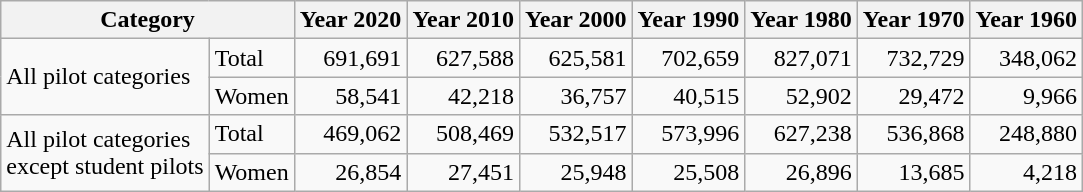<table class=wikitable style="text-align:right;">
<tr>
<th colspan=2>Category</th>
<th>Year 2020</th>
<th>Year 2010</th>
<th>Year 2000</th>
<th>Year 1990</th>
<th>Year 1980</th>
<th>Year 1970</th>
<th>Year 1960</th>
</tr>
<tr>
<td rowspan=2 align=left>All pilot categories</td>
<td align=left>Total</td>
<td>691,691</td>
<td>627,588</td>
<td>625,581</td>
<td>702,659</td>
<td>827,071</td>
<td>732,729</td>
<td>348,062</td>
</tr>
<tr>
<td align=left>Women</td>
<td>58,541</td>
<td>42,218</td>
<td>36,757</td>
<td>40,515</td>
<td>52,902</td>
<td>29,472</td>
<td>9,966</td>
</tr>
<tr>
<td rowspan=2 align=left>All pilot categories<br>except student pilots</td>
<td align=left>Total</td>
<td>469,062</td>
<td>508,469</td>
<td>532,517</td>
<td>573,996</td>
<td>627,238</td>
<td>536,868</td>
<td>248,880</td>
</tr>
<tr>
<td align=left>Women</td>
<td>26,854</td>
<td>27,451</td>
<td>25,948</td>
<td>25,508</td>
<td>26,896</td>
<td>13,685</td>
<td>4,218</td>
</tr>
</table>
